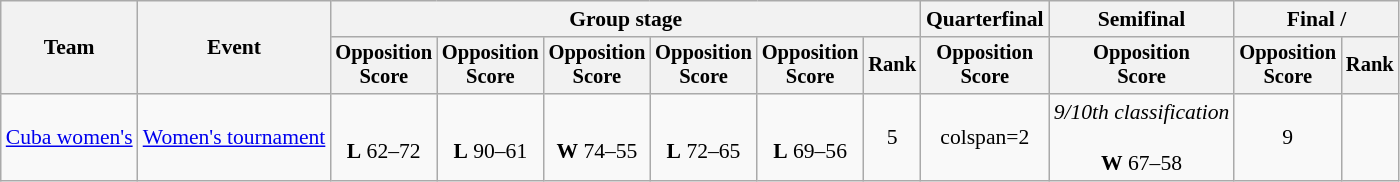<table class="wikitable" style="font-size:90%">
<tr>
<th rowspan=2>Team</th>
<th rowspan=2>Event</th>
<th colspan=6>Group stage</th>
<th>Quarterfinal</th>
<th>Semifinal</th>
<th colspan=2>Final / </th>
</tr>
<tr style="font-size:95%">
<th>Opposition<br>Score</th>
<th>Opposition<br>Score</th>
<th>Opposition<br>Score</th>
<th>Opposition<br>Score</th>
<th>Opposition<br>Score</th>
<th>Rank</th>
<th>Opposition<br>Score</th>
<th>Opposition<br>Score</th>
<th>Opposition<br>Score</th>
<th>Rank</th>
</tr>
<tr align=center>
<td align=left><a href='#'>Cuba women's</a></td>
<td align=left><a href='#'>Women's tournament</a></td>
<td><br><strong>L</strong> 62–72</td>
<td><br><strong>L</strong> 90–61</td>
<td><br><strong>W</strong> 74–55</td>
<td><br><strong>L</strong> 72–65</td>
<td><br><strong>L</strong> 69–56</td>
<td>5</td>
<td>colspan=2 </td>
<td><em>9/10th classification</em><br><br><strong>W</strong> 67–58</td>
<td>9</td>
</tr>
</table>
